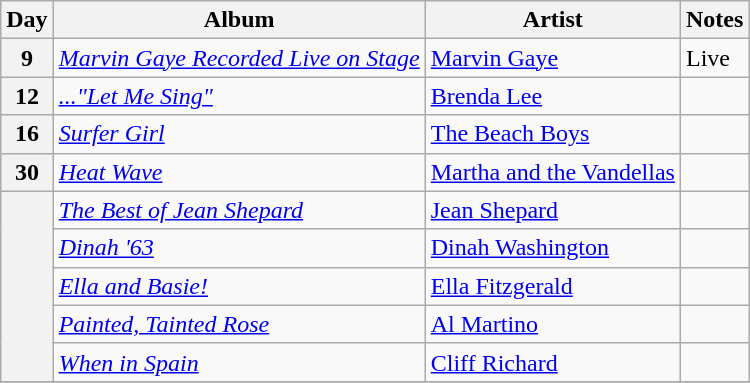<table class="wikitable sortable">
<tr>
<th scope="col">Day</th>
<th scope="col">Album</th>
<th scope="col">Artist</th>
<th scope="col" class="unsortable">Notes</th>
</tr>
<tr>
<th scope="row">9</th>
<td><em><a href='#'>Marvin Gaye Recorded Live on Stage</a></em></td>
<td><a href='#'>Marvin Gaye</a></td>
<td>Live</td>
</tr>
<tr>
<th scope="row">12</th>
<td><em><a href='#'>..."Let Me Sing"</a></em></td>
<td><a href='#'>Brenda Lee</a></td>
<td></td>
</tr>
<tr>
<th scope="row">16</th>
<td><em><a href='#'>Surfer Girl</a></em></td>
<td><a href='#'>The Beach Boys</a></td>
<td></td>
</tr>
<tr>
<th scope="row">30</th>
<td><em><a href='#'>Heat Wave</a></em></td>
<td><a href='#'>Martha and the Vandellas</a></td>
<td></td>
</tr>
<tr>
<th scope="row" rowspan="5"></th>
<td><em><a href='#'>The Best of Jean Shepard</a></em></td>
<td><a href='#'>Jean Shepard</a></td>
<td></td>
</tr>
<tr>
<td><em><a href='#'>Dinah '63</a></em></td>
<td><a href='#'>Dinah Washington</a></td>
<td></td>
</tr>
<tr>
<td><em><a href='#'>Ella and Basie!</a></em></td>
<td><a href='#'>Ella Fitzgerald</a></td>
<td></td>
</tr>
<tr>
<td><em><a href='#'>Painted, Tainted Rose</a></em></td>
<td><a href='#'>Al Martino</a></td>
<td></td>
</tr>
<tr>
<td><em><a href='#'>When in Spain</a></em></td>
<td><a href='#'>Cliff Richard</a></td>
<td></td>
</tr>
<tr>
</tr>
</table>
